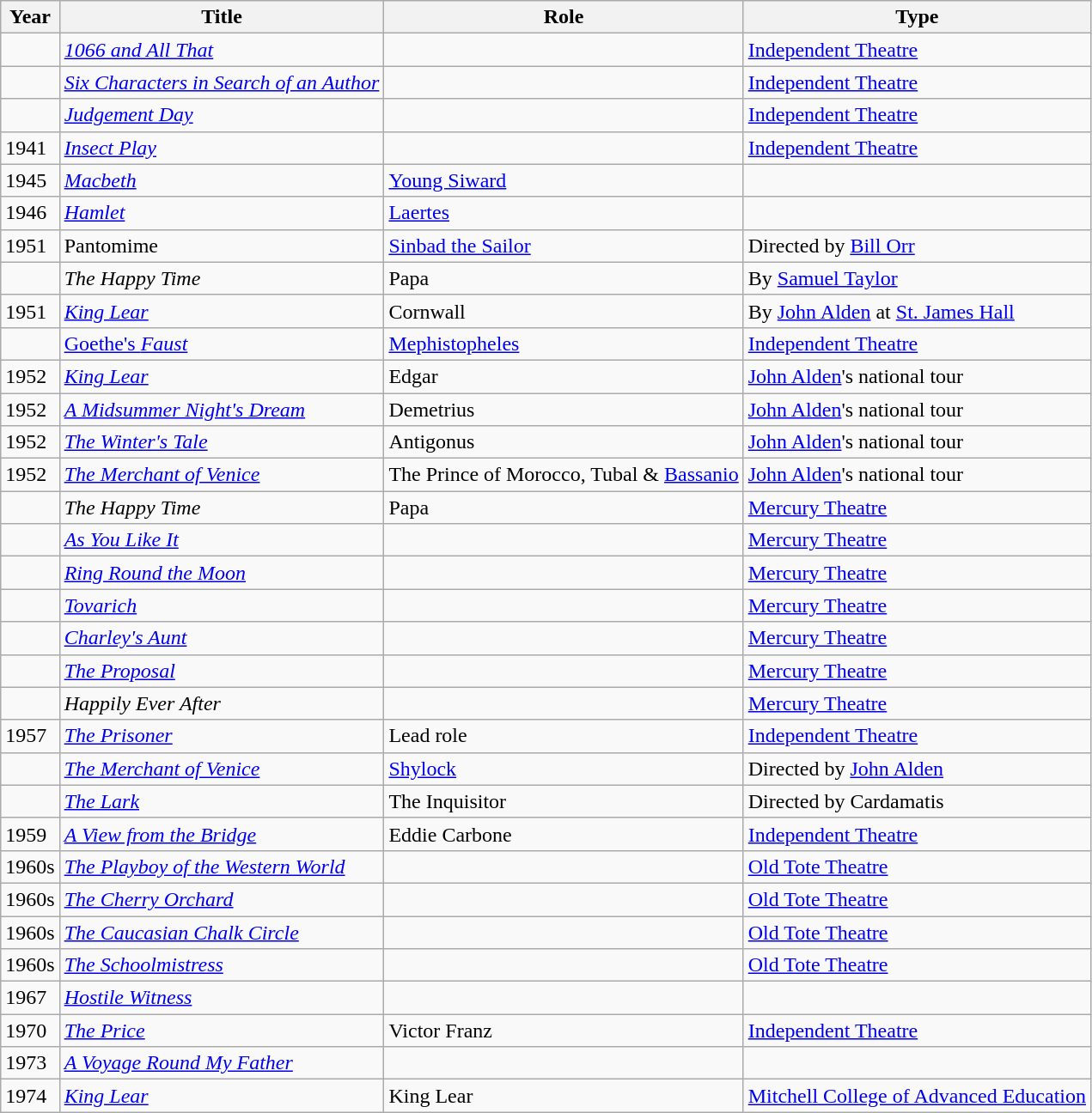<table class="wikitable">
<tr>
<th>Year</th>
<th>Title</th>
<th>Role</th>
<th>Type</th>
</tr>
<tr>
<td></td>
<td><em><a href='#'>1066 and All That</a></em></td>
<td></td>
<td><a href='#'>Independent Theatre</a></td>
</tr>
<tr>
<td></td>
<td><em><a href='#'>Six Characters in Search of an Author</a></em></td>
<td></td>
<td><a href='#'>Independent Theatre</a></td>
</tr>
<tr>
<td></td>
<td><em><a href='#'>Judgement Day</a></em></td>
<td></td>
<td><a href='#'>Independent Theatre</a></td>
</tr>
<tr>
<td>1941</td>
<td><em><a href='#'>Insect Play</a></em></td>
<td></td>
<td><a href='#'>Independent Theatre</a></td>
</tr>
<tr>
<td>1945</td>
<td><em><a href='#'>Macbeth</a></em></td>
<td><a href='#'>Young Siward</a></td>
<td></td>
</tr>
<tr>
<td>1946</td>
<td><em><a href='#'>Hamlet</a></em></td>
<td><a href='#'>Laertes</a></td>
<td></td>
</tr>
<tr>
<td>1951</td>
<td>Pantomime</td>
<td><a href='#'>Sinbad the Sailor</a></td>
<td>Directed by <a href='#'>Bill Orr</a></td>
</tr>
<tr>
<td></td>
<td><em>The Happy Time</em></td>
<td>Papa</td>
<td>By <a href='#'>Samuel Taylor</a></td>
</tr>
<tr>
<td>1951</td>
<td><em><a href='#'>King Lear</a></em></td>
<td>Cornwall</td>
<td>By <a href='#'>John Alden</a> at <a href='#'>St. James Hall</a></td>
</tr>
<tr>
<td></td>
<td><a href='#'>Goethe's <em>Faust</em></a></td>
<td><a href='#'>Mephistopheles</a></td>
<td><a href='#'>Independent Theatre</a></td>
</tr>
<tr>
<td>1952</td>
<td><em><a href='#'>King Lear</a></em></td>
<td>Edgar</td>
<td><a href='#'>John Alden</a>'s national tour</td>
</tr>
<tr>
<td>1952</td>
<td><em><a href='#'>A Midsummer Night's Dream</a></em></td>
<td>Demetrius</td>
<td><a href='#'>John Alden</a>'s national tour</td>
</tr>
<tr>
<td>1952</td>
<td><em><a href='#'>The Winter's Tale</a></em></td>
<td>Antigonus</td>
<td><a href='#'>John Alden</a>'s national tour</td>
</tr>
<tr>
<td>1952</td>
<td><em><a href='#'>The Merchant of Venice</a></em></td>
<td>The Prince of Morocco, Tubal & <a href='#'>Bassanio</a></td>
<td><a href='#'>John Alden</a>'s national tour</td>
</tr>
<tr>
<td></td>
<td><em>The Happy Time</em></td>
<td>Papa</td>
<td><a href='#'>Mercury Theatre</a></td>
</tr>
<tr>
<td></td>
<td><em><a href='#'>As You Like It</a></em></td>
<td></td>
<td><a href='#'>Mercury Theatre</a></td>
</tr>
<tr>
<td></td>
<td><em><a href='#'>Ring Round the Moon</a></em></td>
<td></td>
<td><a href='#'>Mercury Theatre</a></td>
</tr>
<tr>
<td></td>
<td><em><a href='#'>Tovarich</a></em></td>
<td></td>
<td><a href='#'>Mercury Theatre</a></td>
</tr>
<tr>
<td></td>
<td><em><a href='#'>Charley's Aunt</a></em></td>
<td></td>
<td><a href='#'>Mercury Theatre</a></td>
</tr>
<tr>
<td></td>
<td><em><a href='#'>The Proposal</a></em></td>
<td></td>
<td><a href='#'>Mercury Theatre</a></td>
</tr>
<tr>
<td></td>
<td><em>Happily Ever After</em></td>
<td></td>
<td><a href='#'>Mercury Theatre</a></td>
</tr>
<tr>
<td>1957</td>
<td><em><a href='#'>The Prisoner</a></em></td>
<td>Lead role</td>
<td><a href='#'>Independent Theatre</a></td>
</tr>
<tr>
<td></td>
<td><em><a href='#'>The Merchant of Venice</a></em></td>
<td><a href='#'>Shylock</a></td>
<td>Directed by <a href='#'>John Alden</a></td>
</tr>
<tr>
<td></td>
<td><em><a href='#'>The Lark</a></em></td>
<td>The Inquisitor</td>
<td>Directed by Cardamatis</td>
</tr>
<tr>
<td>1959</td>
<td><em><a href='#'>A View from the Bridge</a></em></td>
<td>Eddie Carbone</td>
<td><a href='#'>Independent Theatre</a></td>
</tr>
<tr>
<td>1960s</td>
<td><em><a href='#'>The Playboy of the Western World</a></em></td>
<td></td>
<td><a href='#'>Old Tote Theatre</a></td>
</tr>
<tr>
<td>1960s</td>
<td><em><a href='#'>The Cherry Orchard</a></em></td>
<td></td>
<td><a href='#'>Old Tote Theatre</a></td>
</tr>
<tr>
<td>1960s</td>
<td><em><a href='#'>The Caucasian Chalk Circle</a></em></td>
<td></td>
<td><a href='#'>Old Tote Theatre</a></td>
</tr>
<tr>
<td>1960s</td>
<td><em><a href='#'>The Schoolmistress</a></em></td>
<td></td>
<td><a href='#'>Old Tote Theatre</a></td>
</tr>
<tr>
<td>1967</td>
<td><em><a href='#'>Hostile Witness</a></em></td>
<td></td>
<td></td>
</tr>
<tr>
<td>1970</td>
<td><em><a href='#'>The Price</a></em></td>
<td>Victor Franz</td>
<td><a href='#'>Independent Theatre</a></td>
</tr>
<tr>
<td>1973</td>
<td><em><a href='#'>A Voyage Round My Father</a></em></td>
<td></td>
<td></td>
</tr>
<tr>
<td>1974</td>
<td><em><a href='#'>King Lear</a></em></td>
<td>King Lear</td>
<td><a href='#'>Mitchell College of Advanced Education</a></td>
</tr>
</table>
